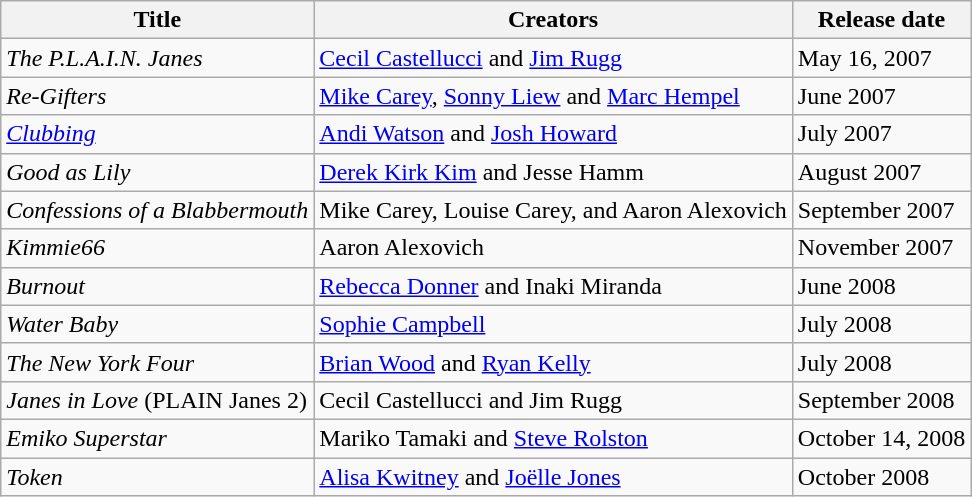<table class="wikitable">
<tr>
<th scope="col">Title</th>
<th scope="col">Creators</th>
<th scope="col">Release date</th>
</tr>
<tr>
<td scope="row"><em>The P.L.A.I.N. Janes</em></td>
<td><a href='#'>Cecil Castellucci</a> and <a href='#'>Jim Rugg</a></td>
<td>May 16, 2007</td>
</tr>
<tr>
<td scope="row"><em>Re-Gifters</em></td>
<td><a href='#'>Mike Carey</a>, <a href='#'>Sonny Liew</a> and <a href='#'>Marc Hempel</a></td>
<td>June 2007</td>
</tr>
<tr>
<td scope="row"><em><a href='#'>Clubbing</a></em></td>
<td><a href='#'>Andi Watson</a> and <a href='#'>Josh Howard</a></td>
<td>July 2007</td>
</tr>
<tr>
<td scope="row"><em>Good as Lily</em></td>
<td><a href='#'>Derek Kirk Kim</a> and Jesse Hamm</td>
<td>August 2007</td>
</tr>
<tr>
<td scope="row"><em>Confessions of a Blabbermouth</em></td>
<td>Mike Carey, Louise Carey, and Aaron Alexovich</td>
<td>September 2007</td>
</tr>
<tr>
<td scope="row"><em>Kimmie66</em></td>
<td>Aaron Alexovich</td>
<td>November 2007</td>
</tr>
<tr>
<td scope="row"><em>Burnout</em></td>
<td><a href='#'>Rebecca Donner</a> and Inaki Miranda</td>
<td>June 2008</td>
</tr>
<tr>
<td scope="row"><em>Water Baby</em></td>
<td><a href='#'>Sophie Campbell</a></td>
<td>July 2008</td>
</tr>
<tr>
<td scope="row"><em>The New York Four</em></td>
<td><a href='#'>Brian Wood</a> and <a href='#'>Ryan Kelly</a></td>
<td>July 2008</td>
</tr>
<tr>
<td scope="row"><em>Janes in Love</em> (PLAIN Janes 2)</td>
<td>Cecil Castellucci and Jim Rugg</td>
<td>September 2008</td>
</tr>
<tr>
<td scope="row"><em>Emiko Superstar</em></td>
<td>Mariko Tamaki and <a href='#'>Steve Rolston</a></td>
<td>October 14, 2008</td>
</tr>
<tr>
<td scope="row"><em>Token</em></td>
<td><a href='#'>Alisa Kwitney</a> and <a href='#'>Joëlle Jones</a></td>
<td>October 2008</td>
</tr>
</table>
